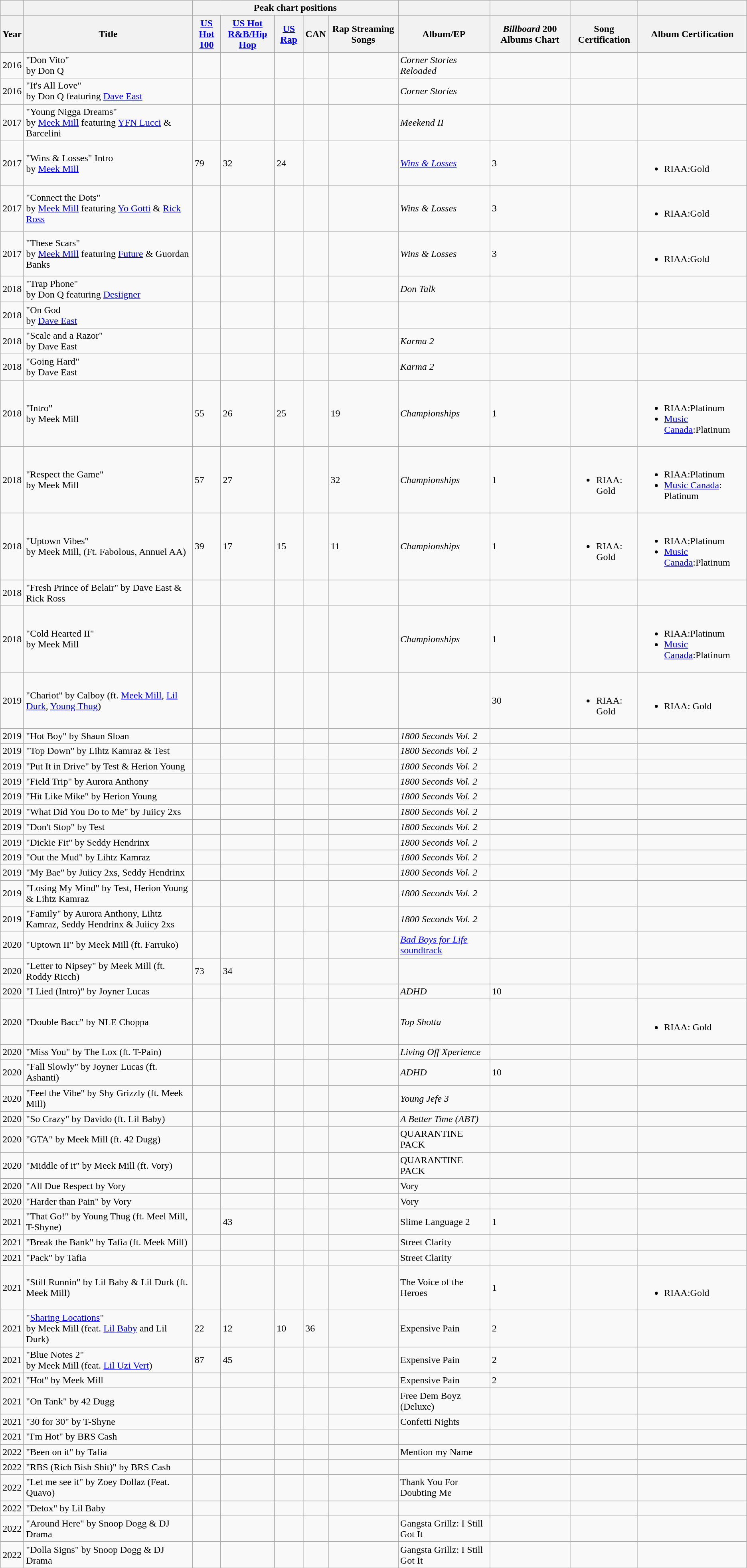<table class="wikitable sortable">
<tr>
<th></th>
<th></th>
<th colspan="5">Peak chart positions</th>
<th></th>
<th></th>
<th></th>
<th></th>
</tr>
<tr>
<th>Year</th>
<th>Title</th>
<th><a href='#'>US</a><br><a href='#'>Hot 100</a></th>
<th><a href='#'>US Hot</a><br><a href='#'>R&B/Hip Hop</a></th>
<th><a href='#'>US Rap</a></th>
<th>CAN</th>
<th>Rap Streaming Songs</th>
<th>Album/EP</th>
<th><em>Billboard</em> 200 Albums Chart</th>
<th>Song Certification</th>
<th>Album Certification</th>
</tr>
<tr>
<td>2016</td>
<td>"Don Vito"<br>by Don Q</td>
<td></td>
<td></td>
<td></td>
<td></td>
<td></td>
<td><em>Corner Stories Reloaded</em></td>
<td></td>
<td></td>
<td></td>
</tr>
<tr>
<td>2016</td>
<td>"It's All Love"<br>by Don Q featuring <a href='#'>Dave East</a></td>
<td></td>
<td></td>
<td></td>
<td></td>
<td></td>
<td><em>Corner Stories</em></td>
<td></td>
<td></td>
<td></td>
</tr>
<tr>
<td>2017</td>
<td>"Young Nigga Dreams"<br>by <a href='#'>Meek Mill</a> featuring <a href='#'>YFN Lucci</a> & Barcelini</td>
<td></td>
<td></td>
<td></td>
<td></td>
<td></td>
<td><em>Meekend II</em></td>
<td></td>
<td></td>
<td></td>
</tr>
<tr>
<td>2017</td>
<td>"Wins & Losses" Intro<br>by <a href='#'>Meek Mill</a></td>
<td>79</td>
<td>32</td>
<td>24</td>
<td></td>
<td></td>
<td><em><a href='#'>Wins & Losses</a></em></td>
<td>3</td>
<td></td>
<td><br><ul><li>RIAA:Gold</li></ul></td>
</tr>
<tr>
<td>2017</td>
<td>"Connect the Dots"<br>by <a href='#'>Meek Mill</a> featuring <a href='#'>Yo Gotti</a> & <a href='#'>Rick Ross</a></td>
<td></td>
<td></td>
<td></td>
<td></td>
<td></td>
<td><em>Wins & Losses</em></td>
<td>3</td>
<td></td>
<td><br><ul><li>RIAA:Gold</li></ul></td>
</tr>
<tr>
<td>2017</td>
<td>"These Scars"<br>by <a href='#'>Meek Mill</a> featuring <a href='#'>Future</a> & Guordan Banks</td>
<td></td>
<td></td>
<td></td>
<td></td>
<td></td>
<td><em>Wins & Losses</em></td>
<td>3</td>
<td></td>
<td><br><ul><li>RIAA:Gold</li></ul></td>
</tr>
<tr>
<td>2018</td>
<td>"Trap Phone"<br>by Don Q featuring <a href='#'>Desiigner</a></td>
<td></td>
<td></td>
<td></td>
<td></td>
<td></td>
<td><em>Don Talk</em></td>
<td></td>
<td></td>
<td></td>
</tr>
<tr>
<td>2018</td>
<td>"On God<br>by <a href='#'>Dave East</a></td>
<td></td>
<td></td>
<td></td>
<td></td>
<td></td>
<td></td>
<td></td>
<td></td>
<td></td>
</tr>
<tr>
<td>2018</td>
<td>"Scale and a Razor"<br>by Dave East</td>
<td></td>
<td></td>
<td></td>
<td></td>
<td></td>
<td><em>Karma 2</em></td>
<td></td>
<td></td>
<td></td>
</tr>
<tr>
<td>2018</td>
<td>"Going Hard" <br>by Dave East</td>
<td></td>
<td></td>
<td></td>
<td></td>
<td></td>
<td><em>Karma 2</em></td>
<td></td>
<td></td>
<td></td>
</tr>
<tr>
<td>2018</td>
<td>"Intro"<br>by Meek Mill</td>
<td>55</td>
<td>26</td>
<td>25</td>
<td></td>
<td>19</td>
<td><em>Championships</em></td>
<td>1</td>
<td></td>
<td><br><ul><li>RIAA:Platinum</li><li><a href='#'>Music Canada</a>:Platinum</li></ul></td>
</tr>
<tr>
<td>2018</td>
<td>"Respect the Game"<br>by Meek Mill</td>
<td>57</td>
<td>27</td>
<td></td>
<td></td>
<td>32</td>
<td><em>Championships</em></td>
<td>1</td>
<td><br><ul><li>RIAA: Gold</li></ul></td>
<td><br><ul><li>RIAA:Platinum</li><li><a href='#'>Music Canada</a>: Platinum</li></ul></td>
</tr>
<tr>
<td>2018</td>
<td>"Uptown Vibes"<br>by Meek Mill, (Ft. Fabolous, Annuel AA)</td>
<td>39</td>
<td>17</td>
<td>15</td>
<td></td>
<td>11</td>
<td><em>Championships</em></td>
<td>1</td>
<td><br><ul><li>RIAA: Gold</li></ul></td>
<td><br><ul><li>RIAA:Platinum</li><li><a href='#'>Music Canada</a>:Platinum</li></ul></td>
</tr>
<tr>
<td>2018</td>
<td>"Fresh Prince of Belair" by Dave East & Rick Ross</td>
<td></td>
<td></td>
<td></td>
<td></td>
<td></td>
<td></td>
<td></td>
<td></td>
<td></td>
</tr>
<tr>
<td>2018</td>
<td>"Cold Hearted II"<br>by Meek Mill</td>
<td></td>
<td></td>
<td></td>
<td></td>
<td></td>
<td><em>Championships</em></td>
<td>1</td>
<td></td>
<td><br><ul><li>RIAA:Platinum</li><li><a href='#'>Music Canada</a>:Platinum</li></ul></td>
</tr>
<tr>
<td>2019</td>
<td>"Chariot" by Calboy (ft. <a href='#'>Meek Mill</a>, <a href='#'>Lil Durk</a>, <a href='#'>Young Thug</a>)</td>
<td></td>
<td></td>
<td></td>
<td></td>
<td></td>
<td></td>
<td>30</td>
<td><br><ul><li>RIAA: Gold</li></ul></td>
<td><br><ul><li>RIAA: Gold</li></ul></td>
</tr>
<tr>
<td>2019</td>
<td>"Hot Boy" by Shaun Sloan</td>
<td></td>
<td></td>
<td></td>
<td></td>
<td></td>
<td><em>1800 Seconds Vol. 2</em></td>
<td></td>
<td></td>
<td></td>
</tr>
<tr>
<td>2019</td>
<td>"Top Down" by Lihtz Kamraz & Test</td>
<td></td>
<td></td>
<td></td>
<td></td>
<td></td>
<td><em>1800 Seconds Vol. 2</em></td>
<td></td>
<td></td>
<td></td>
</tr>
<tr>
<td>2019</td>
<td>"Put It in Drive" by Test & Herion Young</td>
<td></td>
<td></td>
<td></td>
<td></td>
<td></td>
<td><em>1800 Seconds Vol. 2</em></td>
<td></td>
<td></td>
<td></td>
</tr>
<tr>
<td>2019</td>
<td>"Field Trip" by Aurora Anthony</td>
<td></td>
<td></td>
<td></td>
<td></td>
<td></td>
<td><em>1800 Seconds Vol. 2</em></td>
<td></td>
<td></td>
<td></td>
</tr>
<tr>
<td>2019</td>
<td>"Hit Like Mike" by Herion Young</td>
<td></td>
<td></td>
<td></td>
<td></td>
<td></td>
<td><em>1800 Seconds Vol. 2</em></td>
<td></td>
<td></td>
<td></td>
</tr>
<tr>
<td>2019</td>
<td>"What Did You Do to Me" by Juiicy 2xs</td>
<td></td>
<td></td>
<td></td>
<td></td>
<td></td>
<td><em>1800 Seconds Vol. 2</em></td>
<td></td>
<td></td>
<td></td>
</tr>
<tr>
<td>2019</td>
<td>"Don't Stop" by Test</td>
<td></td>
<td></td>
<td></td>
<td></td>
<td></td>
<td><em>1800 Seconds Vol. 2</em></td>
<td></td>
<td></td>
<td></td>
</tr>
<tr>
<td>2019</td>
<td>"Dickie Fit" by Seddy Hendrinx</td>
<td></td>
<td></td>
<td></td>
<td></td>
<td></td>
<td><em>1800 Seconds Vol. 2</em></td>
<td></td>
<td></td>
<td></td>
</tr>
<tr>
<td>2019</td>
<td>"Out the Mud" by Lihtz Kamraz</td>
<td></td>
<td></td>
<td></td>
<td></td>
<td></td>
<td><em>1800 Seconds Vol. 2</em></td>
<td></td>
<td></td>
<td></td>
</tr>
<tr>
<td>2019</td>
<td>"My Bae" by Juiicy 2xs, Seddy Hendrinx</td>
<td></td>
<td></td>
<td></td>
<td></td>
<td></td>
<td><em>1800 Seconds Vol. 2</em></td>
<td></td>
<td></td>
<td></td>
</tr>
<tr>
<td>2019</td>
<td>"Losing My Mind" by Test, Herion Young & Lihtz Kamraz</td>
<td></td>
<td></td>
<td></td>
<td></td>
<td></td>
<td><em>1800 Seconds Vol. 2</em></td>
<td></td>
<td></td>
<td></td>
</tr>
<tr>
<td>2019</td>
<td>"Family" by Aurora Anthony, Lihtz Kamraz, Seddy Hendrinx & Juiicy 2xs</td>
<td></td>
<td></td>
<td></td>
<td></td>
<td></td>
<td><em>1800 Seconds Vol. 2</em></td>
<td></td>
<td></td>
<td></td>
</tr>
<tr>
<td>2020</td>
<td>"Uptown II" by Meek Mill (ft. Farruko)</td>
<td></td>
<td></td>
<td></td>
<td></td>
<td></td>
<td><a href='#'><em>Bad Boys for Life</em> soundtrack</a></td>
<td></td>
<td></td>
<td></td>
</tr>
<tr>
<td>2020</td>
<td>"Letter to Nipsey" by Meek Mill (ft. Roddy Ricch)</td>
<td>73</td>
<td>34</td>
<td></td>
<td></td>
<td></td>
<td></td>
<td></td>
<td></td>
<td></td>
</tr>
<tr>
<td>2020</td>
<td>"I Lied (Intro)" by Joyner Lucas</td>
<td></td>
<td></td>
<td></td>
<td></td>
<td></td>
<td><em>ADHD</em></td>
<td>10</td>
<td></td>
<td></td>
</tr>
<tr>
<td>2020</td>
<td>"Double Bacc" by NLE Choppa</td>
<td></td>
<td></td>
<td></td>
<td></td>
<td></td>
<td><em>Top Shotta</em></td>
<td></td>
<td></td>
<td><br><ul><li>RIAA: Gold</li></ul></td>
</tr>
<tr>
<td>2020</td>
<td>"Miss You" by The Lox (ft. T-Pain)</td>
<td></td>
<td></td>
<td></td>
<td></td>
<td></td>
<td><em>Living Off Xperience</em></td>
<td></td>
<td></td>
<td></td>
</tr>
<tr>
<td>2020</td>
<td>"Fall Slowly" by Joyner Lucas (ft. Ashanti)</td>
<td></td>
<td></td>
<td></td>
<td></td>
<td></td>
<td><em>ADHD</em></td>
<td>10</td>
<td></td>
<td></td>
</tr>
<tr>
<td>2020</td>
<td>"Feel the Vibe" by Shy Grizzly (ft. Meek Mill)</td>
<td></td>
<td></td>
<td></td>
<td></td>
<td></td>
<td><em>Young Jefe 3</em></td>
<td></td>
<td></td>
<td></td>
</tr>
<tr>
<td>2020</td>
<td>"So Crazy" by Davido (ft. Lil Baby)</td>
<td></td>
<td></td>
<td></td>
<td></td>
<td></td>
<td><em>A Better Time (ABT)</em></td>
<td></td>
<td></td>
<td></td>
</tr>
<tr>
<td>2020</td>
<td>"GTA" by Meek Mill (ft. 42 Dugg)</td>
<td></td>
<td></td>
<td></td>
<td></td>
<td></td>
<td>QUARANTINE PACK</td>
<td></td>
<td></td>
<td></td>
</tr>
<tr>
<td>2020</td>
<td>"Middle of it" by Meek Mill (ft. Vory)</td>
<td></td>
<td></td>
<td></td>
<td></td>
<td></td>
<td>QUARANTINE PACK</td>
<td></td>
<td></td>
<td></td>
</tr>
<tr>
<td>2020</td>
<td>"All Due Respect by Vory</td>
<td></td>
<td></td>
<td></td>
<td></td>
<td></td>
<td>Vory</td>
<td></td>
<td></td>
<td></td>
</tr>
<tr>
<td>2020</td>
<td>"Harder than Pain" by Vory</td>
<td></td>
<td></td>
<td></td>
<td></td>
<td></td>
<td>Vory</td>
<td></td>
<td></td>
<td></td>
</tr>
<tr>
<td>2021</td>
<td>"That Go!" by Young Thug (ft. Meel Mill, T-Shyne)</td>
<td></td>
<td>43</td>
<td></td>
<td></td>
<td></td>
<td>Slime Language 2</td>
<td>1</td>
<td></td>
<td></td>
</tr>
<tr>
<td>2021</td>
<td>"Break the Bank" by Tafia (ft. Meek Mill)</td>
<td></td>
<td></td>
<td></td>
<td></td>
<td></td>
<td>Street Clarity</td>
<td></td>
<td></td>
<td></td>
</tr>
<tr>
<td>2021</td>
<td>"Pack" by Tafia</td>
<td></td>
<td></td>
<td></td>
<td></td>
<td></td>
<td>Street Clarity</td>
<td></td>
<td></td>
<td></td>
</tr>
<tr>
<td>2021</td>
<td>"Still Runnin" by Lil Baby & Lil Durk (ft. Meek Mill)</td>
<td></td>
<td></td>
<td></td>
<td></td>
<td></td>
<td>The Voice of the Heroes</td>
<td>1</td>
<td></td>
<td><br><ul><li>RIAA:Gold</li></ul></td>
</tr>
<tr>
<td>2021</td>
<td>"<a href='#'>Sharing Locations</a>"<br>by Meek Mill (feat. <a href='#'>Lil Baby</a> and Lil Durk)</td>
<td>22</td>
<td>12</td>
<td>10</td>
<td>36</td>
<td></td>
<td>Expensive Pain</td>
<td>2</td>
<td></td>
<td></td>
</tr>
<tr>
<td>2021</td>
<td>"Blue Notes 2"<br>by Meek Mill (feat. <a href='#'>Lil Uzi Vert</a>)</td>
<td>87</td>
<td>45</td>
<td></td>
<td></td>
<td></td>
<td>Expensive Pain</td>
<td>2</td>
<td></td>
<td></td>
</tr>
<tr>
<td>2021</td>
<td>"Hot" by Meek Mill</td>
<td></td>
<td></td>
<td></td>
<td></td>
<td></td>
<td>Expensive Pain</td>
<td>2</td>
<td></td>
<td></td>
</tr>
<tr>
<td>2021</td>
<td>"On Tank" by 42 Dugg</td>
<td></td>
<td></td>
<td></td>
<td></td>
<td></td>
<td>Free Dem Boyz (Deluxe)</td>
<td></td>
<td></td>
<td></td>
</tr>
<tr>
<td>2021</td>
<td>"30 for 30" by T-Shyne</td>
<td></td>
<td></td>
<td></td>
<td></td>
<td></td>
<td>Confetti Nights</td>
<td></td>
<td></td>
<td></td>
</tr>
<tr>
<td>2021</td>
<td>"I'm Hot" by BRS Cash</td>
<td></td>
<td></td>
<td></td>
<td></td>
<td></td>
<td></td>
<td></td>
<td></td>
<td></td>
</tr>
<tr>
<td>2022</td>
<td>"Been on it" by Tafia</td>
<td></td>
<td></td>
<td></td>
<td></td>
<td></td>
<td>Mention my Name</td>
<td></td>
<td></td>
<td></td>
</tr>
<tr>
<td>2022</td>
<td>"RBS (Rich Bish Shit)" by BRS Cash</td>
<td></td>
<td></td>
<td></td>
<td></td>
<td></td>
<td></td>
<td></td>
<td></td>
<td></td>
</tr>
<tr>
<td>2022</td>
<td>"Let me see it" by Zoey Dollaz (Feat. Quavo)</td>
<td></td>
<td></td>
<td></td>
<td></td>
<td></td>
<td>Thank You For Doubting Me</td>
<td></td>
<td></td>
<td></td>
</tr>
<tr>
<td>2022</td>
<td>"Detox" by Lil Baby</td>
<td></td>
<td></td>
<td></td>
<td></td>
<td></td>
<td></td>
<td></td>
<td></td>
<td></td>
</tr>
<tr>
<td>2022</td>
<td>"Around Here" by Snoop Dogg & DJ Drama</td>
<td></td>
<td></td>
<td></td>
<td></td>
<td></td>
<td>Gangsta Grillz: I Still Got It</td>
<td></td>
<td></td>
<td></td>
</tr>
<tr>
<td>2022</td>
<td>"Dolla Signs" by Snoop Dogg & DJ Drama</td>
<td></td>
<td></td>
<td></td>
<td></td>
<td></td>
<td>Gangsta Grillz: I Still Got It</td>
<td></td>
<td></td>
<td></td>
</tr>
</table>
